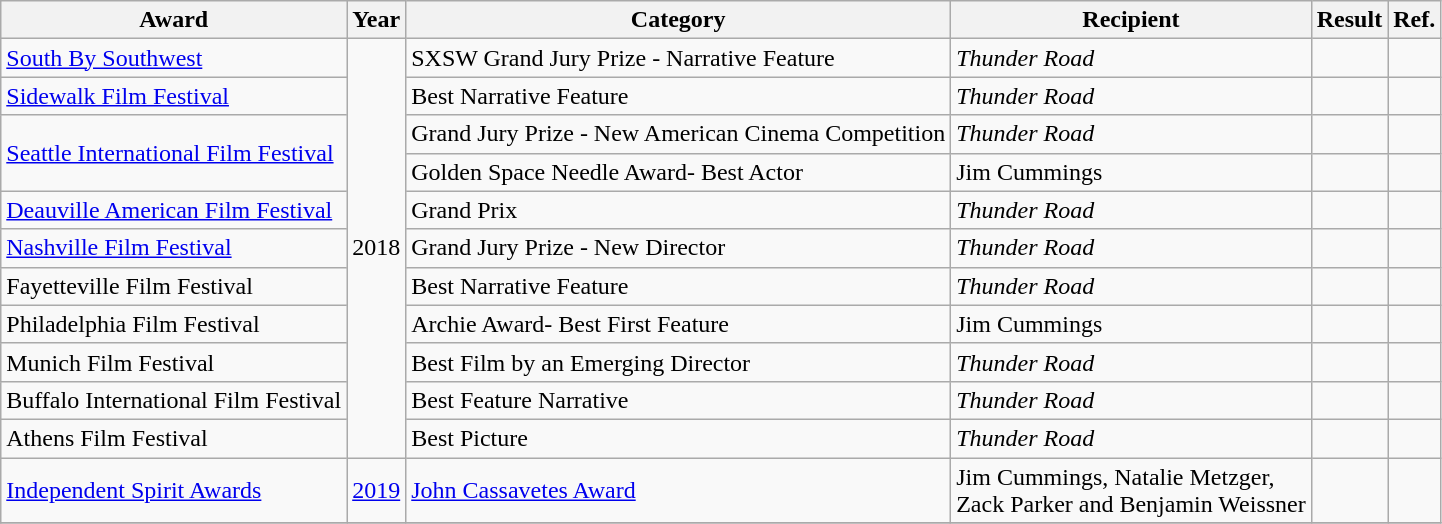<table class="wikitable unsortable">
<tr>
<th>Award</th>
<th>Year</th>
<th>Category</th>
<th>Recipient</th>
<th>Result</th>
<th class=unsortable>Ref.</th>
</tr>
<tr>
<td><a href='#'>South By Southwest</a></td>
<td rowspan="11">2018</td>
<td>SXSW Grand Jury Prize - Narrative Feature</td>
<td><em>Thunder Road</em></td>
<td></td>
<td></td>
</tr>
<tr>
<td><a href='#'>Sidewalk Film Festival</a></td>
<td>Best Narrative Feature</td>
<td><em>Thunder Road</em></td>
<td></td>
<td></td>
</tr>
<tr>
<td rowspan="2"><a href='#'>Seattle International Film Festival</a></td>
<td>Grand Jury Prize - New American Cinema Competition</td>
<td><em>Thunder Road</em></td>
<td></td>
<td></td>
</tr>
<tr>
<td>Golden Space Needle Award- Best Actor</td>
<td>Jim Cummings</td>
<td></td>
<td></td>
</tr>
<tr>
<td><a href='#'>Deauville American Film Festival</a></td>
<td>Grand Prix</td>
<td><em>Thunder Road</em></td>
<td></td>
<td></td>
</tr>
<tr>
<td><a href='#'>Nashville Film Festival</a></td>
<td>Grand Jury Prize - New Director</td>
<td><em>Thunder Road</em></td>
<td></td>
<td></td>
</tr>
<tr>
<td>Fayetteville Film Festival</td>
<td>Best Narrative Feature</td>
<td><em>Thunder Road</em></td>
<td></td>
<td></td>
</tr>
<tr>
<td>Philadelphia Film Festival</td>
<td>Archie Award- Best First Feature</td>
<td>Jim Cummings</td>
<td></td>
<td></td>
</tr>
<tr>
<td>Munich Film Festival</td>
<td>Best Film by an Emerging Director</td>
<td><em>Thunder Road</em></td>
<td></td>
<td></td>
</tr>
<tr>
<td>Buffalo International Film Festival</td>
<td>Best Feature Narrative</td>
<td><em>Thunder Road</em></td>
<td></td>
<td></td>
</tr>
<tr>
<td>Athens Film Festival</td>
<td>Best Picture</td>
<td><em>Thunder Road</em></td>
<td></td>
<td></td>
</tr>
<tr>
<td><a href='#'>Independent Spirit Awards</a></td>
<td><a href='#'>2019</a></td>
<td><a href='#'>John Cassavetes Award</a></td>
<td>Jim Cummings, Natalie Metzger, <br> Zack Parker and Benjamin Weissner</td>
<td></td>
<td></td>
</tr>
<tr>
</tr>
</table>
